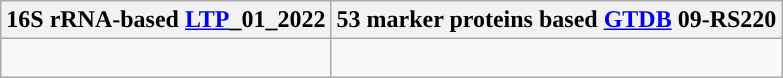<table class="wikitable">
<tr>
<th colspan=1>16S rRNA-based <a href='#'>LTP</a>_01_2022</th>
<th colspan=1>53 marker proteins based <a href='#'>GTDB</a> 09-RS220</th>
</tr>
<tr>
<td style="vertical-align:top"><br></td>
<td></td>
</tr>
</table>
